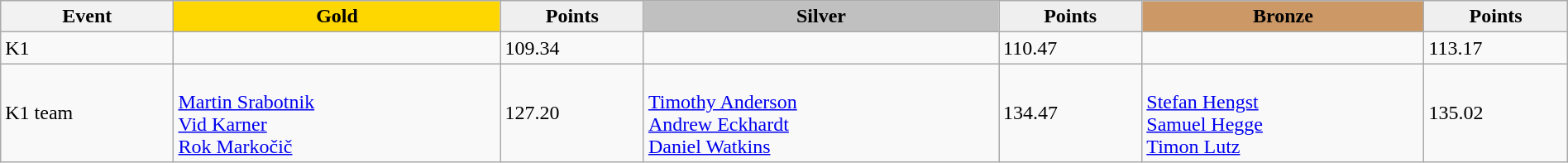<table class="wikitable" width=100%>
<tr>
<th>Event</th>
<td align=center bgcolor="gold"><strong>Gold</strong></td>
<td align=center bgcolor="EFEFEF"><strong>Points</strong></td>
<td align=center bgcolor="silver"><strong>Silver</strong></td>
<td align=center bgcolor="EFEFEF"><strong>Points</strong></td>
<td align=center bgcolor="CC9966"><strong>Bronze</strong></td>
<td align=center bgcolor="EFEFEF"><strong>Points</strong></td>
</tr>
<tr>
<td>K1</td>
<td></td>
<td>109.34</td>
<td></td>
<td>110.47</td>
<td></td>
<td>113.17</td>
</tr>
<tr>
<td>K1 team</td>
<td><br><a href='#'>Martin Srabotnik</a><br><a href='#'>Vid Karner</a><br><a href='#'>Rok Markočič</a></td>
<td>127.20</td>
<td><br><a href='#'>Timothy Anderson</a><br><a href='#'>Andrew Eckhardt</a><br><a href='#'>Daniel Watkins</a></td>
<td>134.47</td>
<td><br><a href='#'>Stefan Hengst</a><br><a href='#'>Samuel Hegge</a><br><a href='#'>Timon Lutz</a></td>
<td>135.02</td>
</tr>
</table>
